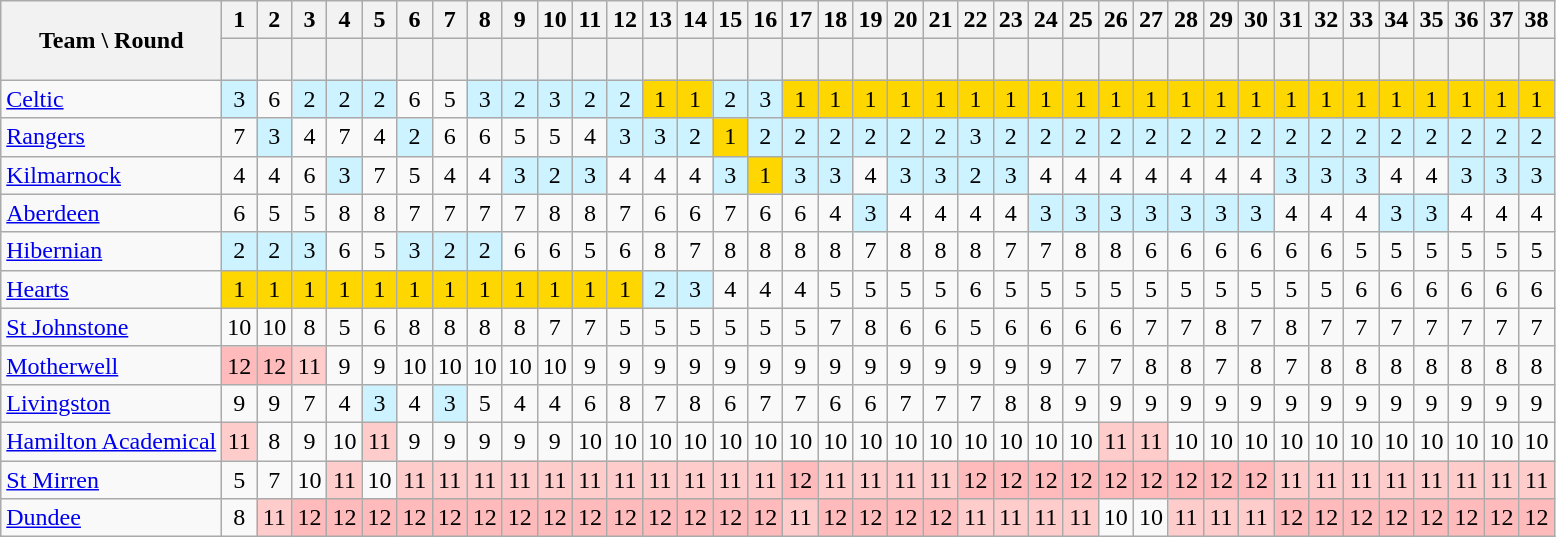<table class="wikitable sortable" style="font-size: 100%; text-align:center;">
<tr>
<th rowspan="2">Team \ Round</th>
<th align=center>1</th>
<th align=center>2</th>
<th align=center>3</th>
<th align=center>4</th>
<th align=center>5</th>
<th align=center>6</th>
<th align=center>7</th>
<th align=center>8</th>
<th align=center>9</th>
<th align=center>10</th>
<th align=center>11</th>
<th align=center>12</th>
<th align=center>13</th>
<th align=center>14</th>
<th align=center>15</th>
<th align=center>16</th>
<th align=center>17</th>
<th align=center>18</th>
<th align=center>19</th>
<th align=center>20</th>
<th align=center>21</th>
<th align=center>22</th>
<th align=center>23</th>
<th align=center>24</th>
<th align=center>25</th>
<th align=center>26</th>
<th align=center>27</th>
<th align=center>28</th>
<th align=center>29</th>
<th align=center>30</th>
<th align=center>31</th>
<th align=center>32</th>
<th align=center>33</th>
<th align=center>34</th>
<th align=center>35</th>
<th align=center>36</th>
<th align=center>37</th>
<th align=center>38</th>
</tr>
<tr>
<th style="text-align:center; height:20px;"></th>
<th align=center></th>
<th align=center></th>
<th align=center></th>
<th align=center></th>
<th align=center></th>
<th align=center></th>
<th align=center></th>
<th align=center></th>
<th align=center></th>
<th align=center></th>
<th align=center></th>
<th align=center></th>
<th align=center></th>
<th align=center></th>
<th align=center></th>
<th align=center></th>
<th align=center></th>
<th align=center></th>
<th align=center></th>
<th align=center></th>
<th align=center></th>
<th align=center></th>
<th align=center></th>
<th align=center></th>
<th align=center></th>
<th align=center></th>
<th align=center></th>
<th align=center></th>
<th align=center></th>
<th align=center></th>
<th align=center></th>
<th align=center></th>
<th align=center></th>
<th align=center></th>
<th align=center></th>
<th align=center></th>
<th align=center></th>
</tr>
<tr align=center>
<td align=left><a href='#'>Celtic</a></td>
<td style="background:#CCF3FF;">3</td>
<td>6</td>
<td style="background:#CCF3FF;">2</td>
<td style="background:#CCF3FF;">2</td>
<td style="background:#CCF3FF;">2</td>
<td>6</td>
<td>5</td>
<td style="background:#CCF3FF;">3</td>
<td style="background:#CCF3FF;">2</td>
<td style="background:#CCF3FF;">3</td>
<td style="background:#CCF3FF;">2</td>
<td style="background:#CCF3FF;">2</td>
<td style="background:gold;">1</td>
<td style="background:gold;">1</td>
<td style="background:#CCF3FF;">2</td>
<td style="background:#CCF3FF;">3</td>
<td style="background:gold;">1</td>
<td style="background:gold;">1</td>
<td style="background:gold;">1</td>
<td style="background:gold;">1</td>
<td style="background:gold;">1</td>
<td style="background:gold;">1</td>
<td style="background:gold;">1</td>
<td style="background:gold;">1</td>
<td style="background:gold;">1</td>
<td style="background:gold;">1</td>
<td style="background:gold;">1</td>
<td style="background:gold;">1</td>
<td style="background:gold;">1</td>
<td style="background:gold;">1</td>
<td style="background:gold;">1</td>
<td style="background:gold;">1</td>
<td style="background:gold;">1</td>
<td style="background:gold;">1</td>
<td style="background:gold;">1</td>
<td style="background:gold;">1</td>
<td style="background:gold;">1</td>
<td style="background:gold;">1</td>
</tr>
<tr align=center>
<td align=left><a href='#'>Rangers</a></td>
<td>7</td>
<td style="background:#CCF3FF;">3</td>
<td>4</td>
<td>7</td>
<td>4</td>
<td style="background:#CCF3FF;">2</td>
<td>6</td>
<td>6</td>
<td>5</td>
<td>5</td>
<td>4</td>
<td style="background:#CCF3FF;">3</td>
<td style="background:#CCF3FF;">3</td>
<td style="background:#CCF3FF;">2</td>
<td style="background:gold;">1</td>
<td style="background:#CCF3FF;">2</td>
<td style="background:#CCF3FF;">2</td>
<td style="background:#CCF3FF;">2</td>
<td style="background:#CCF3FF;">2</td>
<td style="background:#CCF3FF;">2</td>
<td style="background:#CCF3FF;">2</td>
<td style="background:#CCF3FF;">3</td>
<td style="background:#CCF3FF;">2</td>
<td style="background:#CCF3FF;">2</td>
<td style="background:#CCF3FF;">2</td>
<td style="background:#CCF3FF;">2</td>
<td style="background:#CCF3FF;">2</td>
<td style="background:#CCF3FF;">2</td>
<td style="background:#CCF3FF;">2</td>
<td style="background:#CCF3FF;">2</td>
<td style="background:#CCF3FF;">2</td>
<td style="background:#CCF3FF;">2</td>
<td style="background:#CCF3FF;">2</td>
<td style="background:#CCF3FF;">2</td>
<td style="background:#CCF3FF;">2</td>
<td style="background:#CCF3FF;">2</td>
<td style="background:#CCF3FF;">2</td>
<td style="background:#CCF3FF;">2</td>
</tr>
<tr align=center>
<td align=left><a href='#'>Kilmarnock</a></td>
<td>4</td>
<td>4</td>
<td>6</td>
<td style="background:#CCF3FF;">3</td>
<td>7</td>
<td>5</td>
<td>4</td>
<td>4</td>
<td style="background:#CCF3FF;">3</td>
<td style="background:#CCF3FF;">2</td>
<td style="background:#CCF3FF;">3</td>
<td>4</td>
<td>4</td>
<td>4</td>
<td style="background:#CCF3FF;">3</td>
<td style="background:gold;">1</td>
<td style="background:#CCF3FF;">3</td>
<td style="background:#CCF3FF;">3</td>
<td>4</td>
<td style="background:#CCF3FF;">3</td>
<td style="background:#CCF3FF;">3</td>
<td style="background:#CCF3FF;">2</td>
<td style="background:#CCF3FF;">3</td>
<td>4</td>
<td>4</td>
<td>4</td>
<td>4</td>
<td>4</td>
<td>4</td>
<td>4</td>
<td style="background:#CCF3FF;">3</td>
<td style="background:#CCF3FF;">3</td>
<td style="background:#CCF3FF;">3</td>
<td>4</td>
<td>4</td>
<td style="background:#CCF3FF;">3</td>
<td style="background:#CCF3FF;">3</td>
<td style="background:#CCF3FF;">3</td>
</tr>
<tr align=center>
<td align=left><a href='#'>Aberdeen</a></td>
<td>6</td>
<td>5</td>
<td>5</td>
<td>8</td>
<td>8</td>
<td>7</td>
<td>7</td>
<td>7</td>
<td>7</td>
<td>8</td>
<td>8</td>
<td>7</td>
<td>6</td>
<td>6</td>
<td>7</td>
<td>6</td>
<td>6</td>
<td>4</td>
<td style="background:#CCF3FF;">3</td>
<td>4</td>
<td>4</td>
<td>4</td>
<td>4</td>
<td style="background:#CCF3FF;">3</td>
<td style="background:#CCF3FF;">3</td>
<td style="background:#CCF3FF;">3</td>
<td style="background:#CCF3FF;">3</td>
<td style="background:#CCF3FF;">3</td>
<td style="background:#CCF3FF;">3</td>
<td style="background:#CCF3FF;">3</td>
<td>4</td>
<td>4</td>
<td>4</td>
<td style="background:#CCF3FF;">3</td>
<td style="background:#CCF3FF;">3</td>
<td>4</td>
<td>4</td>
<td>4</td>
</tr>
<tr align=center>
<td align=left><a href='#'>Hibernian</a></td>
<td style="background:#CCF3FF;">2</td>
<td style="background:#CCF3FF;">2</td>
<td style="background:#CCF3FF;">3</td>
<td>6</td>
<td>5</td>
<td style="background:#CCF3FF;">3</td>
<td style="background:#CCF3FF;">2</td>
<td style="background:#CCF3FF;">2</td>
<td>6</td>
<td>6</td>
<td>5</td>
<td>6</td>
<td>8</td>
<td>7</td>
<td>8</td>
<td>8</td>
<td>8</td>
<td>8</td>
<td>7</td>
<td>8</td>
<td>8</td>
<td>8</td>
<td>7</td>
<td>7</td>
<td>8</td>
<td>8</td>
<td>6</td>
<td>6</td>
<td>6</td>
<td>6</td>
<td>6</td>
<td>6</td>
<td>5</td>
<td>5</td>
<td>5</td>
<td>5</td>
<td>5</td>
<td>5</td>
</tr>
<tr align=center>
<td align=left><a href='#'>Hearts</a></td>
<td style="background:gold;">1</td>
<td style="background:gold;">1</td>
<td style="background:gold;">1</td>
<td style="background:gold;">1</td>
<td style="background:gold;">1</td>
<td style="background:gold;">1</td>
<td style="background:gold;">1</td>
<td style="background:gold;">1</td>
<td style="background:gold;">1</td>
<td style="background:gold;">1</td>
<td style="background:gold;">1</td>
<td style="background:gold;">1</td>
<td style="background:#CCF3FF;">2</td>
<td style="background:#CCF3FF;">3</td>
<td>4</td>
<td>4</td>
<td>4</td>
<td>5</td>
<td>5</td>
<td>5</td>
<td>5</td>
<td>6</td>
<td>5</td>
<td>5</td>
<td>5</td>
<td>5</td>
<td>5</td>
<td>5</td>
<td>5</td>
<td>5</td>
<td>5</td>
<td>5</td>
<td>6</td>
<td>6</td>
<td>6</td>
<td>6</td>
<td>6</td>
<td>6</td>
</tr>
<tr align=center>
<td align=left><a href='#'>St Johnstone</a></td>
<td>10</td>
<td>10</td>
<td>8</td>
<td>5</td>
<td>6</td>
<td>8</td>
<td>8</td>
<td>8</td>
<td>8</td>
<td>7</td>
<td>7</td>
<td>5</td>
<td>5</td>
<td>5</td>
<td>5</td>
<td>5</td>
<td>5</td>
<td>7</td>
<td>8</td>
<td>6</td>
<td>6</td>
<td>5</td>
<td>6</td>
<td>6</td>
<td>6</td>
<td>6</td>
<td>7</td>
<td>7</td>
<td>8</td>
<td>7</td>
<td>8</td>
<td>7</td>
<td>7</td>
<td>7</td>
<td>7</td>
<td>7</td>
<td>7</td>
<td>7</td>
</tr>
<tr align=center>
<td align=left><a href='#'>Motherwell</a></td>
<td style="background:#FFBBBB;">12</td>
<td style="background:#FFBBBB;">12</td>
<td style="background:#FFCCCC;">11</td>
<td>9</td>
<td>9</td>
<td>10</td>
<td>10</td>
<td>10</td>
<td>10</td>
<td>10</td>
<td>9</td>
<td>9</td>
<td>9</td>
<td>9</td>
<td>9</td>
<td>9</td>
<td>9</td>
<td>9</td>
<td>9</td>
<td>9</td>
<td>9</td>
<td>9</td>
<td>9</td>
<td>9</td>
<td>7</td>
<td>7</td>
<td>8</td>
<td>8</td>
<td>7</td>
<td>8</td>
<td>7</td>
<td>8</td>
<td>8</td>
<td>8</td>
<td>8</td>
<td>8</td>
<td>8</td>
<td>8</td>
</tr>
<tr align=center>
<td align=left><a href='#'>Livingston</a></td>
<td>9</td>
<td>9</td>
<td>7</td>
<td>4</td>
<td style="background:#CCF3FF;">3</td>
<td>4</td>
<td style="background:#CCF3FF;">3</td>
<td>5</td>
<td>4</td>
<td>4</td>
<td>6</td>
<td>8</td>
<td>7</td>
<td>8</td>
<td>6</td>
<td>7</td>
<td>7</td>
<td>6</td>
<td>6</td>
<td>7</td>
<td>7</td>
<td>7</td>
<td>8</td>
<td>8</td>
<td>9</td>
<td>9</td>
<td>9</td>
<td>9</td>
<td>9</td>
<td>9</td>
<td>9</td>
<td>9</td>
<td>9</td>
<td>9</td>
<td>9</td>
<td>9</td>
<td>9</td>
<td>9</td>
</tr>
<tr align=center>
<td align=left><a href='#'>Hamilton Academical</a></td>
<td style="background:#FFCCCC;">11</td>
<td>8</td>
<td>9</td>
<td>10</td>
<td style="background:#FFCCCC;">11</td>
<td>9</td>
<td>9</td>
<td>9</td>
<td>9</td>
<td>9</td>
<td>10</td>
<td>10</td>
<td>10</td>
<td>10</td>
<td>10</td>
<td>10</td>
<td>10</td>
<td>10</td>
<td>10</td>
<td>10</td>
<td>10</td>
<td>10</td>
<td>10</td>
<td>10</td>
<td>10</td>
<td style="background:#FFCCCC;">11</td>
<td style="background:#FFCCCC;">11</td>
<td>10</td>
<td>10</td>
<td>10</td>
<td>10</td>
<td>10</td>
<td>10</td>
<td>10</td>
<td>10</td>
<td>10</td>
<td>10</td>
<td>10</td>
</tr>
<tr align=center>
<td align=left><a href='#'>St Mirren</a></td>
<td>5</td>
<td>7</td>
<td>10</td>
<td style="background:#FFCCCC;">11</td>
<td>10</td>
<td style="background:#FFCCCC;">11</td>
<td style="background:#FFCCCC;">11</td>
<td style="background:#FFCCCC;">11</td>
<td style="background:#FFCCCC;">11</td>
<td style="background:#FFCCCC;">11</td>
<td style="background:#FFCCCC;">11</td>
<td style="background:#FFCCCC;">11</td>
<td style="background:#FFCCCC;">11</td>
<td style="background:#FFCCCC;">11</td>
<td style="background:#FFCCCC;">11</td>
<td style="background:#FFCCCC;">11</td>
<td style="background:#FFBBBB;">12</td>
<td style="background:#FFCCCC;">11</td>
<td style="background:#FFCCCC;">11</td>
<td style="background:#FFCCCC;">11</td>
<td style="background:#FFCCCC;">11</td>
<td style="background:#FFBBBB;">12</td>
<td style="background:#FFBBBB;">12</td>
<td style="background:#FFBBBB;">12</td>
<td style="background:#FFBBBB;">12</td>
<td style="background:#FFBBBB;">12</td>
<td style="background:#FFBBBB;">12</td>
<td style="background:#FFBBBB;">12</td>
<td style="background:#FFBBBB;">12</td>
<td style="background:#FFBBBB;">12</td>
<td style="background:#FFCCCC;">11</td>
<td style="background:#FFCCCC;">11</td>
<td style="background:#FFCCCC;">11</td>
<td style="background:#FFCCCC;">11</td>
<td style="background:#FFCCCC;">11</td>
<td style="background:#FFCCCC;">11</td>
<td style="background:#FFCCCC;">11</td>
<td style="background:#FFCCCC;">11</td>
</tr>
<tr align=center>
<td align=left><a href='#'>Dundee</a></td>
<td>8</td>
<td style="background:#FFCCCC;">11</td>
<td style="background:#FFBBBB;">12</td>
<td style="background:#FFBBBB;">12</td>
<td style="background:#FFBBBB;">12</td>
<td style="background:#FFBBBB;">12</td>
<td style="background:#FFBBBB;">12</td>
<td style="background:#FFBBBB;">12</td>
<td style="background:#FFBBBB;">12</td>
<td style="background:#FFBBBB;">12</td>
<td style="background:#FFBBBB;">12</td>
<td style="background:#FFBBBB;">12</td>
<td style="background:#FFBBBB;">12</td>
<td style="background:#FFBBBB;">12</td>
<td style="background:#FFBBBB;">12</td>
<td style="background:#FFBBBB;">12</td>
<td style="background:#FFCCCC;">11</td>
<td style="background:#FFBBBB;">12</td>
<td style="background:#FFBBBB;">12</td>
<td style="background:#FFBBBB;">12</td>
<td style="background:#FFBBBB;">12</td>
<td style="background:#FFCCCC;">11</td>
<td style="background:#FFCCCC;">11</td>
<td style="background:#FFCCCC;">11</td>
<td style="background:#FFCCCC;">11</td>
<td>10</td>
<td>10</td>
<td style="background:#FFCCCC;">11</td>
<td style="background:#FFCCCC;">11</td>
<td style="background:#FFCCCC;">11</td>
<td style="background:#FFBBBB;">12</td>
<td style="background:#FFBBBB;">12</td>
<td style="background:#FFBBBB;">12</td>
<td style="background:#FFBBBB;">12</td>
<td style="background:#FFBBBB;">12</td>
<td style="background:#FFBBBB;">12</td>
<td style="background:#FFBBBB;">12</td>
<td style="background:#FFBBBB;">12</td>
</tr>
</table>
